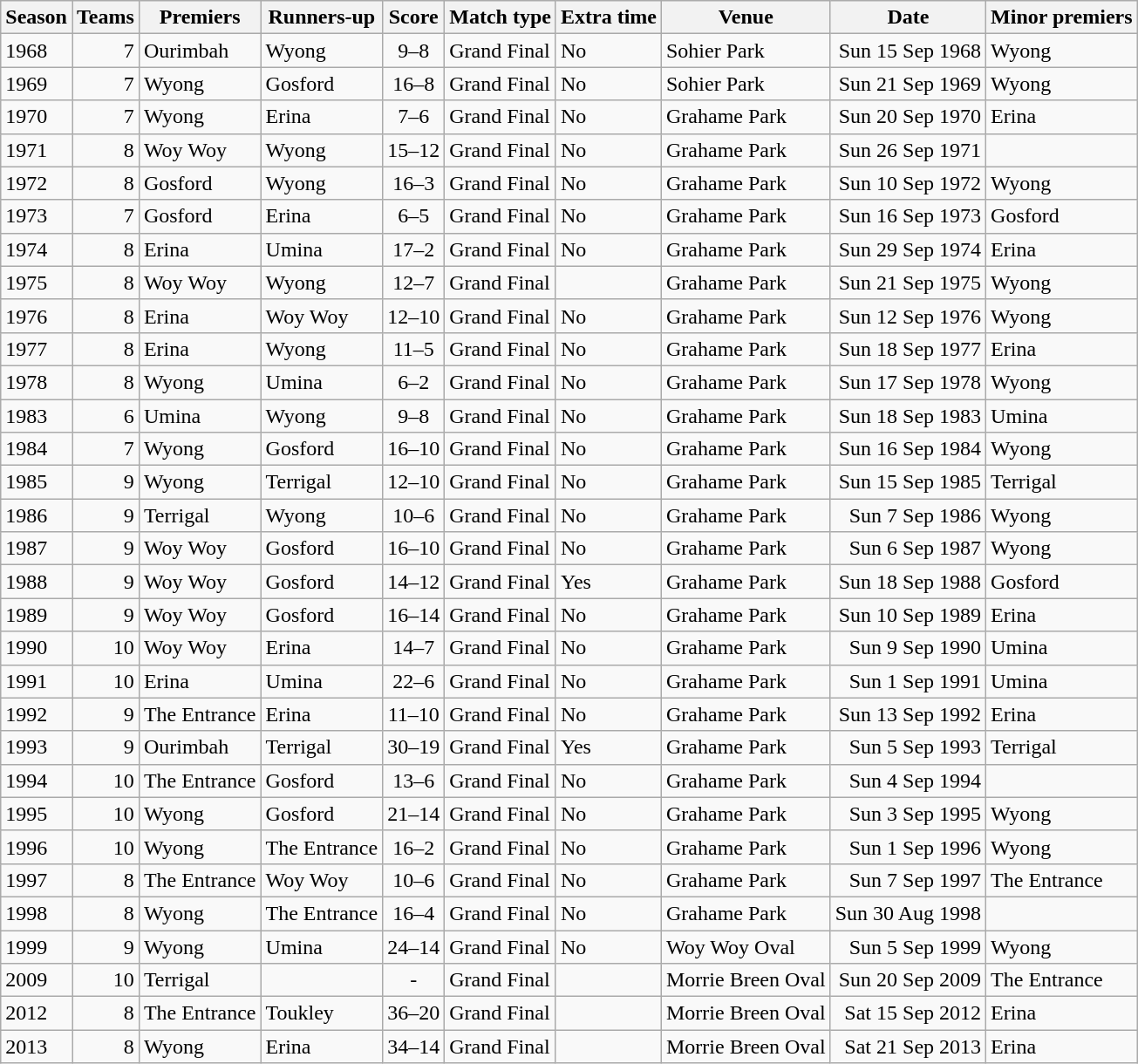<table class="wikitable sortable">
<tr>
<th>Season</th>
<th>Teams</th>
<th>Premiers</th>
<th>Runners-up</th>
<th>Score</th>
<th>Match type</th>
<th>Extra time</th>
<th>Venue</th>
<th>Date</th>
<th>Minor premiers</th>
</tr>
<tr>
<td>1968</td>
<td style="text-align:right;">7</td>
<td> Ourimbah</td>
<td> Wyong</td>
<td style="text-align:center;">9–8</td>
<td>Grand Final</td>
<td>No</td>
<td>Sohier Park</td>
<td style="text-align:right;">Sun 15 Sep 1968</td>
<td>Wyong</td>
</tr>
<tr>
<td>1969</td>
<td style="text-align:right;">7</td>
<td> Wyong</td>
<td> Gosford</td>
<td style="text-align:center;">16–8</td>
<td>Grand Final</td>
<td>No</td>
<td>Sohier Park</td>
<td style="text-align:right;">Sun 21 Sep 1969</td>
<td>Wyong</td>
</tr>
<tr>
<td>1970</td>
<td style="text-align:right;">7</td>
<td> Wyong</td>
<td> Erina</td>
<td style="text-align:center;">7–6</td>
<td>Grand Final</td>
<td>No</td>
<td>Grahame Park</td>
<td style="text-align:right;">Sun 20 Sep 1970</td>
<td>Erina</td>
</tr>
<tr>
<td>1971</td>
<td style="text-align:right;">8</td>
<td> Woy Woy</td>
<td> Wyong</td>
<td style="text-align:center;">15–12</td>
<td>Grand Final</td>
<td>No</td>
<td>Grahame Park</td>
<td style="text-align:right;">Sun 26 Sep 1971</td>
<td></td>
</tr>
<tr>
<td>1972</td>
<td style="text-align:right;">8</td>
<td> Gosford</td>
<td> Wyong</td>
<td style="text-align:center;">16–3</td>
<td>Grand Final</td>
<td>No</td>
<td>Grahame Park</td>
<td style="text-align:right;">Sun 10 Sep 1972</td>
<td>Wyong</td>
</tr>
<tr>
<td>1973</td>
<td style="text-align:right;">7</td>
<td> Gosford</td>
<td> Erina</td>
<td style="text-align:center;">6–5</td>
<td>Grand Final</td>
<td>No</td>
<td>Grahame Park</td>
<td style="text-align:right;">Sun 16 Sep 1973</td>
<td>Gosford</td>
</tr>
<tr>
<td>1974</td>
<td style="text-align:right;">8</td>
<td> Erina</td>
<td> Umina</td>
<td style="text-align:center;">17–2</td>
<td>Grand Final</td>
<td>No</td>
<td>Grahame Park</td>
<td style="text-align:right;">Sun 29 Sep 1974</td>
<td>Erina</td>
</tr>
<tr>
<td>1975</td>
<td style="text-align:right;">8</td>
<td> Woy Woy</td>
<td> Wyong</td>
<td style="text-align:center;">12–7</td>
<td>Grand Final</td>
<td></td>
<td>Grahame Park</td>
<td style="text-align:right;">Sun 21 Sep 1975</td>
<td>Wyong</td>
</tr>
<tr>
<td>1976</td>
<td style="text-align:right;">8</td>
<td> Erina</td>
<td> Woy Woy</td>
<td style="text-align:center;">12–10</td>
<td>Grand Final</td>
<td>No</td>
<td>Grahame Park</td>
<td style="text-align:right;">Sun 12 Sep 1976</td>
<td>Wyong</td>
</tr>
<tr>
<td>1977</td>
<td style="text-align:right;">8</td>
<td> Erina</td>
<td> Wyong</td>
<td style="text-align:center;">11–5</td>
<td>Grand Final</td>
<td>No</td>
<td>Grahame Park</td>
<td style="text-align:right;">Sun 18 Sep 1977</td>
<td>Erina</td>
</tr>
<tr>
<td>1978</td>
<td style="text-align:right;">8</td>
<td> Wyong</td>
<td> Umina</td>
<td style="text-align:center;">6–2</td>
<td>Grand Final</td>
<td>No</td>
<td>Grahame Park</td>
<td style="text-align:right;">Sun 17 Sep 1978</td>
<td>Wyong</td>
</tr>
<tr>
<td>1983</td>
<td style="text-align:right;">6</td>
<td> Umina</td>
<td> Wyong</td>
<td style="text-align:center;">9–8</td>
<td>Grand Final</td>
<td>No</td>
<td>Grahame Park</td>
<td style="text-align:right;">Sun 18 Sep 1983</td>
<td>Umina</td>
</tr>
<tr>
<td>1984</td>
<td style="text-align:right;">7</td>
<td> Wyong</td>
<td> Gosford</td>
<td style="text-align:center;">16–10</td>
<td>Grand Final</td>
<td>No</td>
<td>Grahame Park</td>
<td style="text-align:right;">Sun 16 Sep 1984</td>
<td>Wyong</td>
</tr>
<tr>
<td>1985</td>
<td style="text-align:right;">9</td>
<td> Wyong</td>
<td> Terrigal</td>
<td style="text-align:center;">12–10</td>
<td>Grand Final</td>
<td>No</td>
<td>Grahame Park</td>
<td style="text-align:right;">Sun 15 Sep 1985</td>
<td>Terrigal</td>
</tr>
<tr>
<td>1986</td>
<td style="text-align:right;">9</td>
<td> Terrigal</td>
<td> Wyong</td>
<td style="text-align:center;">10–6</td>
<td>Grand Final</td>
<td>No</td>
<td>Grahame Park</td>
<td style="text-align:right;">Sun 7 Sep 1986</td>
<td>Wyong</td>
</tr>
<tr>
<td>1987</td>
<td style="text-align:right;">9</td>
<td> Woy Woy</td>
<td> Gosford</td>
<td style="text-align:center;">16–10</td>
<td>Grand Final</td>
<td>No</td>
<td>Grahame Park</td>
<td style="text-align:right;">Sun 6 Sep 1987</td>
<td>Wyong</td>
</tr>
<tr>
<td>1988</td>
<td style="text-align:right;">9</td>
<td> Woy Woy</td>
<td> Gosford</td>
<td style="text-align:center;">14–12</td>
<td>Grand Final</td>
<td>Yes</td>
<td>Grahame Park</td>
<td style="text-align:right;">Sun 18 Sep 1988</td>
<td>Gosford</td>
</tr>
<tr>
<td>1989</td>
<td style="text-align:right;">9</td>
<td> Woy Woy</td>
<td> Gosford</td>
<td style="text-align:center;">16–14</td>
<td>Grand Final</td>
<td>No</td>
<td>Grahame Park</td>
<td style="text-align:right;">Sun 10 Sep 1989</td>
<td>Erina</td>
</tr>
<tr>
<td>1990</td>
<td style="text-align:right;">10</td>
<td> Woy Woy</td>
<td> Erina</td>
<td style="text-align:center;">14–7</td>
<td>Grand Final</td>
<td>No</td>
<td>Grahame Park</td>
<td style="text-align:right;">Sun 9 Sep 1990</td>
<td>Umina</td>
</tr>
<tr>
<td>1991</td>
<td style="text-align:right;">10</td>
<td> Erina</td>
<td> Umina</td>
<td style="text-align:center;">22–6</td>
<td>Grand Final</td>
<td>No</td>
<td>Grahame Park</td>
<td style="text-align:right;">Sun 1 Sep 1991</td>
<td>Umina</td>
</tr>
<tr>
<td>1992</td>
<td style="text-align:right;">9</td>
<td> The Entrance</td>
<td> Erina</td>
<td style="text-align:center;">11–10</td>
<td>Grand Final</td>
<td>No</td>
<td>Grahame Park</td>
<td style="text-align:right;">Sun 13 Sep 1992</td>
<td>Erina</td>
</tr>
<tr>
<td>1993</td>
<td style="text-align:right;">9</td>
<td> Ourimbah</td>
<td> Terrigal</td>
<td style="text-align:center;">30–19</td>
<td>Grand Final</td>
<td>Yes</td>
<td>Grahame Park</td>
<td style="text-align:right;">Sun 5 Sep 1993</td>
<td>Terrigal</td>
</tr>
<tr>
<td>1994</td>
<td style="text-align:right;">10</td>
<td> The Entrance</td>
<td> Gosford</td>
<td style="text-align:center;">13–6</td>
<td>Grand Final</td>
<td>No</td>
<td>Grahame Park</td>
<td style="text-align:right;">Sun 4 Sep 1994</td>
<td></td>
</tr>
<tr>
<td>1995</td>
<td style="text-align:right;">10</td>
<td> Wyong</td>
<td> Gosford</td>
<td style="text-align:center;">21–14</td>
<td>Grand Final</td>
<td>No</td>
<td>Grahame Park</td>
<td style="text-align:right;">Sun 3 Sep 1995</td>
<td>Wyong</td>
</tr>
<tr>
<td>1996</td>
<td style="text-align:right;">10</td>
<td> Wyong</td>
<td> The Entrance</td>
<td style="text-align:center;">16–2</td>
<td>Grand Final</td>
<td>No</td>
<td>Grahame Park</td>
<td style="text-align:right;">Sun 1 Sep 1996</td>
<td>Wyong</td>
</tr>
<tr>
<td>1997</td>
<td style="text-align:right;">8</td>
<td> The Entrance</td>
<td> Woy Woy</td>
<td style="text-align:center;">10–6</td>
<td>Grand Final</td>
<td>No</td>
<td>Grahame Park</td>
<td style="text-align:right;">Sun 7 Sep 1997</td>
<td>The Entrance</td>
</tr>
<tr>
<td>1998</td>
<td style="text-align:right;">8</td>
<td> Wyong</td>
<td> The Entrance</td>
<td style="text-align:center;">16–4</td>
<td>Grand Final</td>
<td>No</td>
<td>Grahame Park</td>
<td style="text-align:right;">Sun 30 Aug 1998</td>
<td></td>
</tr>
<tr>
<td>1999</td>
<td style="text-align:right;">9</td>
<td> Wyong</td>
<td> Umina</td>
<td style="text-align:center;">24–14</td>
<td>Grand Final</td>
<td>No</td>
<td>Woy Woy Oval</td>
<td style="text-align:right;">Sun 5 Sep 1999</td>
<td>Wyong</td>
</tr>
<tr>
<td>2009</td>
<td style="text-align:right;">10</td>
<td> Terrigal</td>
<td></td>
<td style="text-align:center;">-</td>
<td>Grand Final</td>
<td></td>
<td>Morrie Breen Oval</td>
<td style="text-align:right;">Sun 20 Sep 2009</td>
<td>The Entrance</td>
</tr>
<tr>
<td>2012</td>
<td style="text-align:right;">8</td>
<td> The Entrance</td>
<td> Toukley</td>
<td style="text-align:center;">36–20</td>
<td>Grand Final</td>
<td></td>
<td>Morrie Breen Oval</td>
<td style="text-align:right;">Sat 15 Sep 2012</td>
<td>Erina</td>
</tr>
<tr>
<td>2013</td>
<td style="text-align:right;">8</td>
<td> Wyong</td>
<td> Erina</td>
<td style="text-align:center;">34–14</td>
<td>Grand Final</td>
<td></td>
<td>Morrie Breen Oval</td>
<td style="text-align:right;">Sat 21 Sep 2013</td>
<td>Erina</td>
</tr>
</table>
